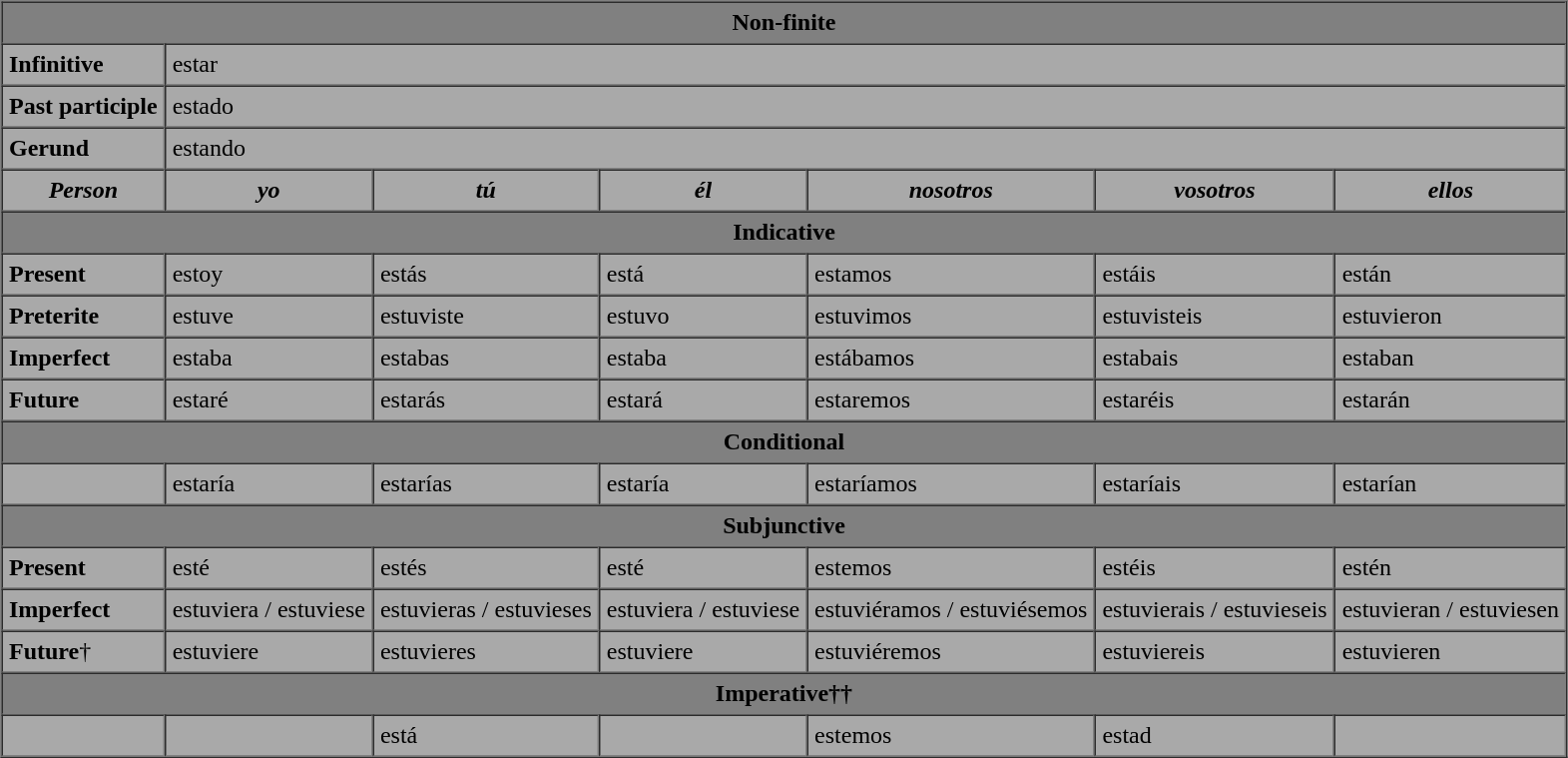<table border="1" cellpadding="4" cellspacing="0" style="background-color: darkgray;" style="font-size: 90%">
<tr>
<th bgcolor="gray" colspan="7">Non-finite</th>
</tr>
<tr>
<td><strong>Infinitive</strong></td>
<td colspan="6">estar</td>
</tr>
<tr>
<td><strong>Past participle</strong></td>
<td colspan="6">estado</td>
</tr>
<tr>
<td><strong>Gerund</strong></td>
<td colspan="6">estando</td>
</tr>
<tr>
<th><em>Person</em></th>
<th><em>yo</em></th>
<th><em>tú</em></th>
<th><em>él</em></th>
<th><em>nosotros</em></th>
<th><em>vosotros</em></th>
<th><em>ellos</em></th>
</tr>
<tr>
<th bgcolor="gray" colspan="7">Indicative</th>
</tr>
<tr>
<td><strong>Present</strong></td>
<td>estoy</td>
<td>estás</td>
<td>está</td>
<td>estamos</td>
<td>estáis</td>
<td>están</td>
</tr>
<tr>
<td><strong>Preterite</strong></td>
<td>estuve</td>
<td>estuviste</td>
<td>estuvo</td>
<td>estuvimos</td>
<td>estuvisteis</td>
<td>estuvieron</td>
</tr>
<tr>
<td><strong>Imperfect</strong></td>
<td>estaba</td>
<td>estabas</td>
<td>estaba</td>
<td>estábamos</td>
<td>estabais</td>
<td>estaban</td>
</tr>
<tr>
<td><strong>Future</strong></td>
<td>estaré</td>
<td>estarás</td>
<td>estará</td>
<td>estaremos</td>
<td>estaréis</td>
<td>estarán</td>
</tr>
<tr>
<th bgcolor="gray" colspan="7">Conditional</th>
</tr>
<tr>
<td> </td>
<td>estaría</td>
<td>estarías</td>
<td>estaría</td>
<td>estaríamos</td>
<td>estaríais</td>
<td>estarían</td>
</tr>
<tr>
<th bgcolor="gray" colspan="7">Subjunctive</th>
</tr>
<tr>
<td><strong>Present</strong></td>
<td>esté</td>
<td>estés</td>
<td>esté</td>
<td>estemos</td>
<td>estéis</td>
<td>estén</td>
</tr>
<tr>
<td><strong>Imperfect</strong></td>
<td>estuviera / estuviese</td>
<td>estuvieras / estuvieses</td>
<td>estuviera / estuviese</td>
<td>estuviéramos / estuviésemos</td>
<td>estuvierais / estuvieseis</td>
<td>estuvieran / estuviesen</td>
</tr>
<tr>
<td><strong>Future</strong>†</td>
<td>estuviere</td>
<td>estuvieres</td>
<td>estuviere</td>
<td>estuviéremos</td>
<td>estuviereis</td>
<td>estuvieren</td>
</tr>
<tr>
<th bgcolor="gray" colspan="7">Imperative††</th>
</tr>
<tr>
<td> </td>
<td> </td>
<td>está</td>
<td> </td>
<td>estemos</td>
<td>estad</td>
<td> </td>
</tr>
</table>
